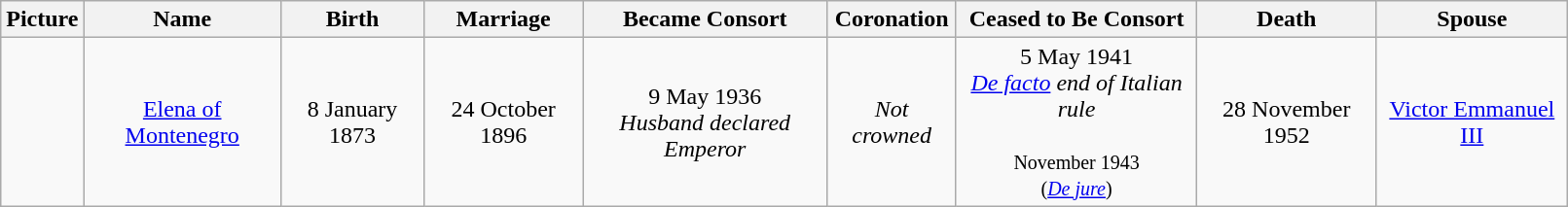<table class="wikitable" style="text-align:center;" width="85%">
<tr>
<th>Picture</th>
<th>Name</th>
<th>Birth</th>
<th>Marriage</th>
<th>Became Consort</th>
<th>Coronation</th>
<th>Ceased to Be Consort</th>
<th>Death</th>
<th>Spouse</th>
</tr>
<tr>
<td></td>
<td><a href='#'>Elena of Montenegro</a></td>
<td>8 January 1873</td>
<td>24 October 1896</td>
<td>9 May 1936<br><em>Husband declared Emperor</em></td>
<td><em>Not crowned</em></td>
<td>5 May 1941<br><em><a href='#'>De facto</a> end of Italian rule</em><br><br><small>November 1943</small><br><small>(<em><a href='#'>De jure</a></em>)</small></td>
<td>28 November 1952</td>
<td><a href='#'>Victor Emmanuel III</a></td>
</tr>
</table>
